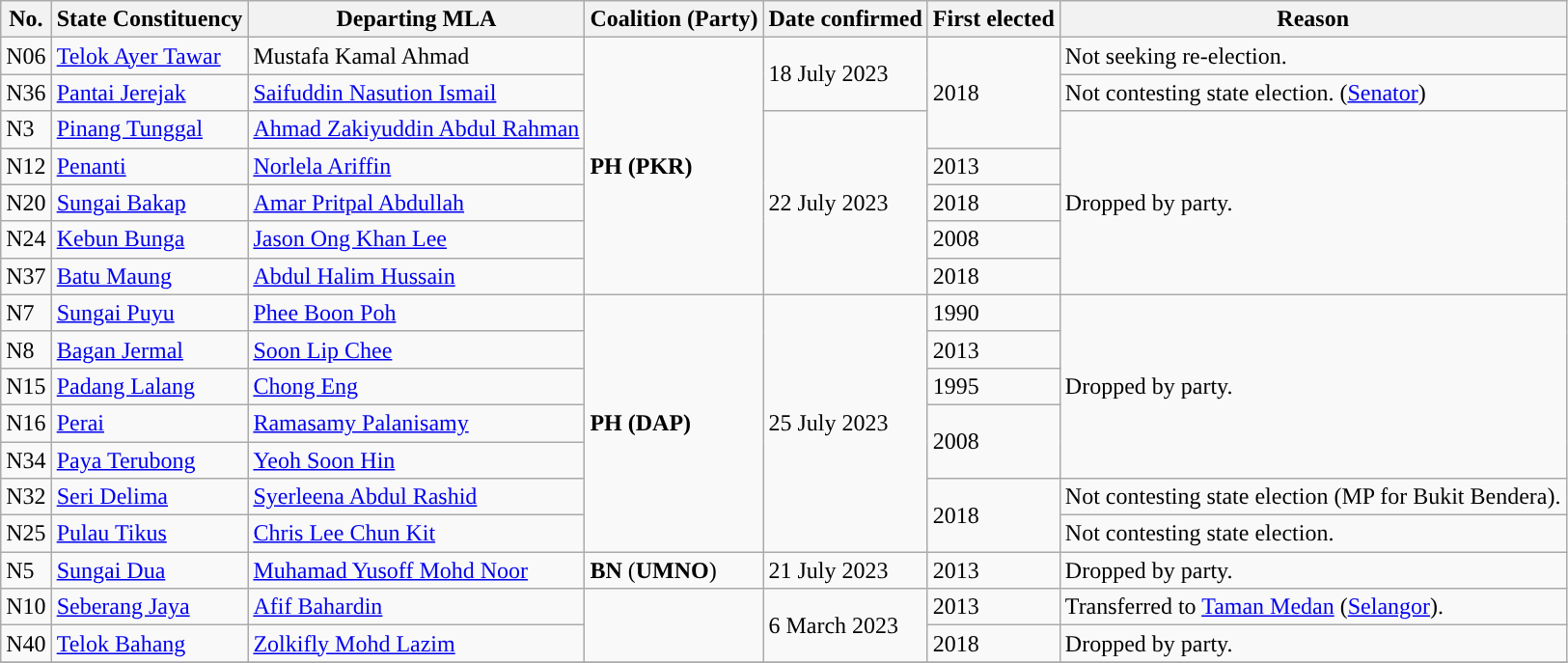<table class="wikitable">
<tr>
<th>No.</th>
<th>State Constituency</th>
<th>Departing MLA</th>
<th>Coalition (Party)</th>
<th>Date confirmed</th>
<th>First elected</th>
<th>Reason</th>
</tr>
<tr>
<td>N06</td>
<td><a href='#'>Telok Ayer Tawar</a></td>
<td>Mustafa Kamal Ahmad</td>
<td rowspan=7><strong>PH (PKR)</strong></td>
<td rowspan="2">18 July 2023</td>
<td rowspan=3>2018</td>
<td>Not seeking re-election.</td>
</tr>
<tr>
<td>N36</td>
<td><a href='#'>Pantai Jerejak</a></td>
<td><a href='#'>Saifuddin Nasution Ismail</a></td>
<td>Not contesting state election. (<a href='#'>Senator</a>)</td>
</tr>
<tr>
<td>N3</td>
<td><a href='#'>Pinang Tunggal</a></td>
<td><a href='#'>Ahmad Zakiyuddin Abdul Rahman</a></td>
<td rowspan="5">22 July 2023</td>
<td rowspan="5">Dropped by party.</td>
</tr>
<tr>
<td>N12</td>
<td><a href='#'>Penanti</a></td>
<td><a href='#'>Norlela Ariffin</a></td>
<td>2013</td>
</tr>
<tr>
<td>N20</td>
<td><a href='#'>Sungai Bakap</a></td>
<td><a href='#'>Amar Pritpal Abdullah</a></td>
<td>2018</td>
</tr>
<tr>
<td>N24</td>
<td><a href='#'>Kebun Bunga</a></td>
<td><a href='#'>Jason Ong Khan Lee</a></td>
<td>2008</td>
</tr>
<tr>
<td>N37</td>
<td><a href='#'>Batu Maung</a></td>
<td><a href='#'>Abdul Halim Hussain</a></td>
<td>2018</td>
</tr>
<tr>
<td>N7</td>
<td><a href='#'>Sungai Puyu</a></td>
<td><a href='#'>Phee Boon Poh</a></td>
<td rowspan="7"><strong>PH (DAP)</strong></td>
<td rowspan="7">25 July 2023</td>
<td>1990</td>
<td rowspan="5">Dropped by party.</td>
</tr>
<tr>
<td>N8</td>
<td><a href='#'>Bagan Jermal</a></td>
<td><a href='#'>Soon Lip Chee</a></td>
<td>2013</td>
</tr>
<tr>
<td>N15</td>
<td><a href='#'>Padang Lalang</a></td>
<td><a href='#'>Chong Eng</a></td>
<td>1995</td>
</tr>
<tr>
<td>N16</td>
<td><a href='#'>Perai</a></td>
<td><a href='#'>Ramasamy Palanisamy</a></td>
<td rowspan=2>2008</td>
</tr>
<tr>
<td>N34</td>
<td><a href='#'>Paya Terubong</a></td>
<td><a href='#'>Yeoh Soon Hin</a></td>
</tr>
<tr>
<td>N32</td>
<td><a href='#'>Seri Delima</a></td>
<td><a href='#'>Syerleena Abdul Rashid</a></td>
<td rowspan="2">2018</td>
<td>Not contesting state election (MP for Bukit Bendera).</td>
</tr>
<tr>
<td>N25</td>
<td><a href='#'>Pulau Tikus</a></td>
<td><a href='#'>Chris Lee Chun Kit</a></td>
<td>Not contesting state election.</td>
</tr>
<tr>
<td>N5</td>
<td><a href='#'>Sungai Dua</a></td>
<td><a href='#'>Muhamad Yusoff Mohd Noor</a></td>
<td><strong>BN</strong> (<strong>UMNO</strong>)</td>
<td>21 July 2023</td>
<td>2013</td>
<td>Dropped by party.</td>
</tr>
<tr>
<td>N10</td>
<td><a href='#'>Seberang Jaya</a></td>
<td><a href='#'>Afif Bahardin</a></td>
<td rowspan=2></td>
<td rowspan=2>6 March 2023</td>
<td>2013</td>
<td>Transferred to <a href='#'>Taman Medan</a> (<a href='#'>Selangor</a>).</td>
</tr>
<tr>
<td>N40</td>
<td><a href='#'>Telok Bahang</a></td>
<td><a href='#'>Zolkifly Mohd Lazim</a></td>
<td>2018</td>
<td>Dropped by party.</td>
</tr>
<tr>
</tr>
</table>
